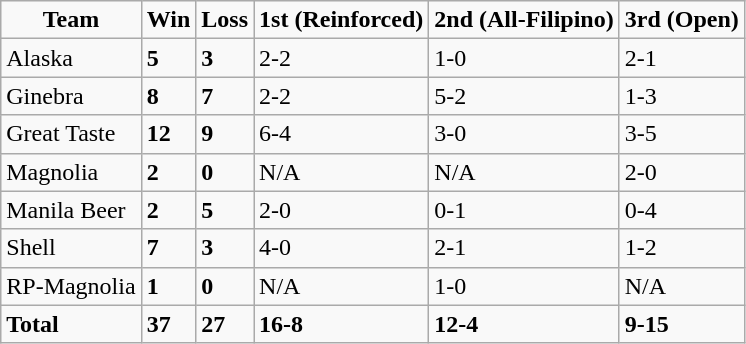<table class=wikitable sortable>
<tr align=center>
<td><strong>Team</strong></td>
<td><strong>Win</strong></td>
<td><strong>Loss</strong></td>
<td><strong>1st (Reinforced)</strong></td>
<td><strong>2nd (All-Filipino)</strong></td>
<td><strong>3rd (Open)</strong></td>
</tr>
<tr>
<td>Alaska</td>
<td><strong>5</strong></td>
<td><strong>3</strong></td>
<td>2-2</td>
<td>1-0</td>
<td>2-1</td>
</tr>
<tr>
<td>Ginebra</td>
<td><strong>8</strong></td>
<td><strong>7</strong></td>
<td>2-2</td>
<td>5-2</td>
<td>1-3</td>
</tr>
<tr>
<td>Great Taste</td>
<td><strong>12</strong></td>
<td><strong>9</strong></td>
<td>6-4</td>
<td>3-0</td>
<td>3-5</td>
</tr>
<tr>
<td>Magnolia</td>
<td><strong>2</strong></td>
<td><strong>0</strong></td>
<td>N/A</td>
<td>N/A</td>
<td>2-0</td>
</tr>
<tr>
<td>Manila Beer</td>
<td><strong>2</strong></td>
<td><strong>5</strong></td>
<td>2-0</td>
<td>0-1</td>
<td>0-4</td>
</tr>
<tr>
<td>Shell</td>
<td><strong>7</strong></td>
<td><strong>3</strong></td>
<td>4-0</td>
<td>2-1</td>
<td>1-2</td>
</tr>
<tr>
<td>RP-Magnolia</td>
<td><strong>1</strong></td>
<td><strong>0</strong></td>
<td>N/A</td>
<td>1-0</td>
<td>N/A</td>
</tr>
<tr>
<td><strong>Total</strong></td>
<td><strong>37</strong></td>
<td><strong>27</strong></td>
<td><strong>16-8</strong></td>
<td><strong>12-4</strong></td>
<td><strong>9-15</strong></td>
</tr>
</table>
